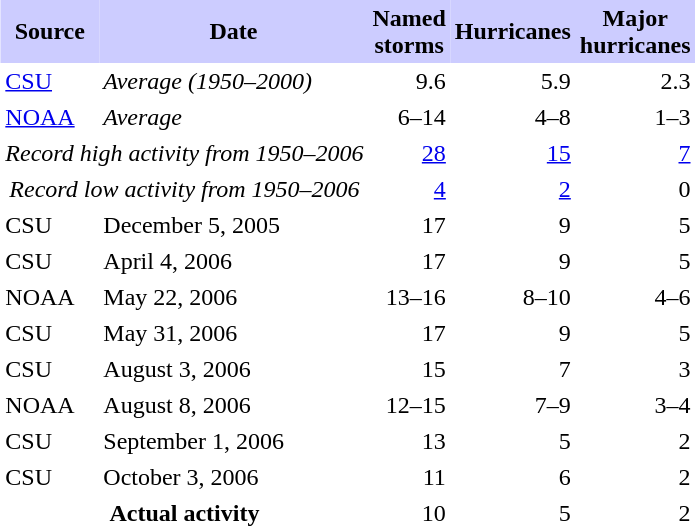<table class="toccolours" cellspacing=0 cellpadding=3 style="float:right; margin-left:1em; text-align:right;">
<tr style="background:#ccccff">
<td align="center"><strong>Source</strong></td>
<td align="center"><strong>Date</strong></td>
<td align="center"><strong><span>Named<br>storms</span></strong></td>
<td align="center"><strong><span>Hurricanes</span></strong></td>
<td align="center"><strong><span>Major<br>hurricanes</span></strong></td>
</tr>
<tr>
<td align="left"><a href='#'>CSU</a></td>
<td align="left"><em>Average <span>(1950–2000)</span></em></td>
<td>9.6</td>
<td>5.9</td>
<td>2.3</td>
</tr>
<tr>
<td align="left"><a href='#'>NOAA</a></td>
<td align="left"><em>Average</em></td>
<td>6–14</td>
<td>4–8</td>
<td>1–3</td>
</tr>
<tr>
<td align="center" colspan="2"><em>Record high activity from 1950–2006</em></td>
<td><a href='#'>28</a></td>
<td><a href='#'>15</a></td>
<td><a href='#'>7</a></td>
</tr>
<tr>
<td align="center" colspan="2"><em>Record low activity from 1950–2006</em></td>
<td><a href='#'>4</a></td>
<td><a href='#'>2</a></td>
<td>0</td>
</tr>
<tr>
<td align="left">CSU</td>
<td align="left">December 5, 2005</td>
<td>17</td>
<td>9</td>
<td>5</td>
</tr>
<tr>
<td align="left">CSU</td>
<td align="left">April 4, 2006</td>
<td>17</td>
<td>9</td>
<td>5</td>
</tr>
<tr>
<td align="left">NOAA</td>
<td align="left">May 22, 2006</td>
<td>13–16</td>
<td>8–10</td>
<td>4–6</td>
</tr>
<tr>
<td align="left">CSU</td>
<td align="left">May 31, 2006</td>
<td>17</td>
<td>9</td>
<td>5</td>
</tr>
<tr>
<td align="left">CSU</td>
<td align="left">August 3, 2006</td>
<td>15</td>
<td>7</td>
<td>3</td>
</tr>
<tr>
<td align="left">NOAA</td>
<td align="left">August 8, 2006</td>
<td>12–15</td>
<td>7–9</td>
<td>3–4</td>
</tr>
<tr>
<td align="left">CSU</td>
<td align="left">September 1, 2006</td>
<td>13</td>
<td>5</td>
<td>2</td>
</tr>
<tr>
<td align="left">CSU</td>
<td align="left">October 3, 2006</td>
<td>11</td>
<td>6</td>
<td>2</td>
</tr>
<tr>
<td align="center" colspan="2"><strong>Actual activity</strong></td>
<td>10</td>
<td>5</td>
<td>2</td>
</tr>
</table>
